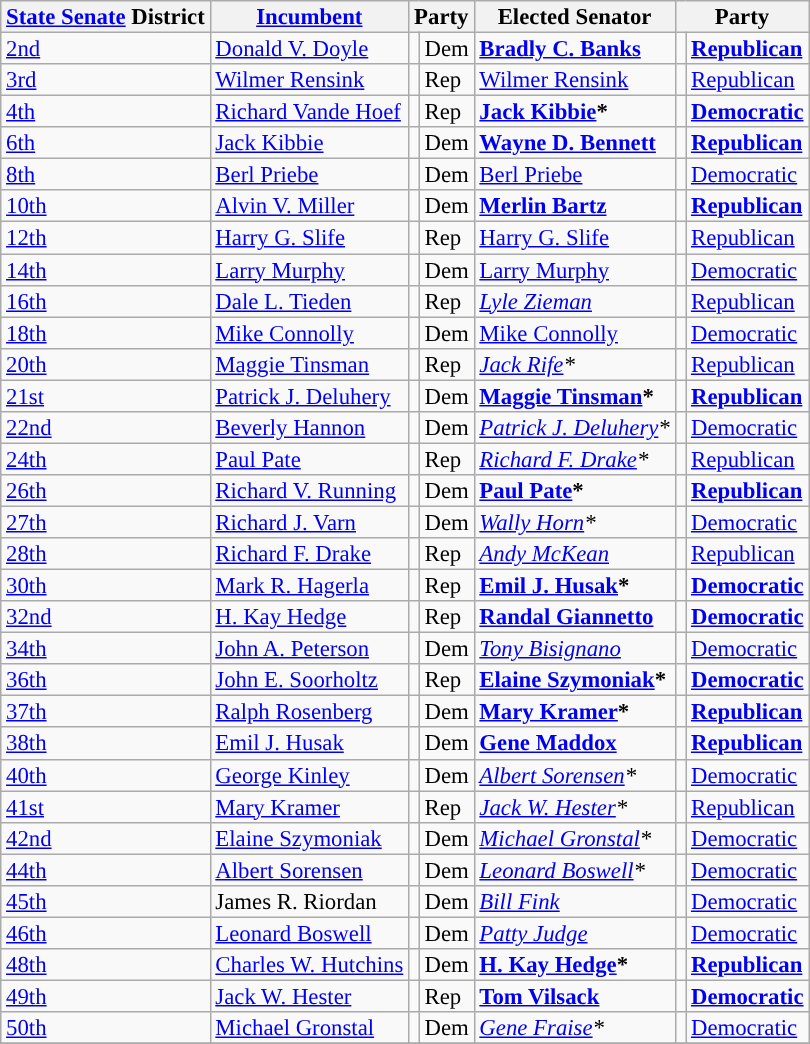<table class="sortable wikitable" style="font-size:95%;line-height:14px;">
<tr>
<th class="unsortable"><a href='#'>State Senate</a> District</th>
<th class="unsortable"><a href='#'>Incumbent</a></th>
<th colspan="2">Party</th>
<th class="unsortable">Elected Senator</th>
<th colspan="2">Party</th>
</tr>
<tr>
<td><a href='#'>2nd</a></td>
<td><a href='#'>Donald V. Doyle</a></td>
<td style="background:"></td>
<td>Dem</td>
<td><strong><a href='#'>Bradly C. Banks</a></strong></td>
<td style="background:"></td>
<td><strong><a href='#'>Republican</a></strong></td>
</tr>
<tr>
<td><a href='#'>3rd</a></td>
<td><a href='#'>Wilmer Rensink</a></td>
<td style="background:"></td>
<td>Rep</td>
<td><a href='#'>Wilmer Rensink</a></td>
<td style="background:"></td>
<td><a href='#'>Republican</a></td>
</tr>
<tr>
<td><a href='#'>4th</a></td>
<td><a href='#'>Richard Vande Hoef</a></td>
<td style="background:"></td>
<td>Rep</td>
<td><strong><a href='#'>Jack Kibbie</a>*</strong></td>
<td style="background:"></td>
<td><strong><a href='#'>Democratic</a></strong></td>
</tr>
<tr>
<td><a href='#'>6th</a></td>
<td><a href='#'>Jack Kibbie</a></td>
<td style="background:"></td>
<td>Dem</td>
<td><strong><a href='#'>Wayne D. Bennett</a></strong></td>
<td style="background:"></td>
<td><strong><a href='#'>Republican</a></strong></td>
</tr>
<tr>
<td><a href='#'>8th</a></td>
<td><a href='#'>Berl Priebe</a></td>
<td style="background:"></td>
<td>Dem</td>
<td><a href='#'>Berl Priebe</a></td>
<td style="background:"></td>
<td><a href='#'>Democratic</a></td>
</tr>
<tr>
<td><a href='#'>10th</a></td>
<td><a href='#'>Alvin V. Miller</a></td>
<td style="background:"></td>
<td>Dem</td>
<td><strong><a href='#'>Merlin Bartz</a></strong></td>
<td style="background:"></td>
<td><strong><a href='#'>Republican</a></strong></td>
</tr>
<tr>
<td><a href='#'>12th</a></td>
<td><a href='#'>Harry G. Slife</a></td>
<td style="background:"></td>
<td>Rep</td>
<td><a href='#'>Harry G. Slife</a></td>
<td style="background:"></td>
<td><a href='#'>Republican</a></td>
</tr>
<tr>
<td><a href='#'>14th</a></td>
<td><a href='#'>Larry Murphy</a></td>
<td style="background:"></td>
<td>Dem</td>
<td><a href='#'>Larry Murphy</a></td>
<td style="background:"></td>
<td><a href='#'>Democratic</a></td>
</tr>
<tr>
<td><a href='#'>16th</a></td>
<td><a href='#'>Dale L. Tieden</a></td>
<td style="background:"></td>
<td>Rep</td>
<td><em><a href='#'>Lyle Zieman</a></em></td>
<td style="background:"></td>
<td><a href='#'>Republican</a></td>
</tr>
<tr>
<td><a href='#'>18th</a></td>
<td><a href='#'>Mike Connolly</a></td>
<td style="background:"></td>
<td>Dem</td>
<td><a href='#'>Mike Connolly</a></td>
<td style="background:"></td>
<td><a href='#'>Democratic</a></td>
</tr>
<tr>
<td><a href='#'>20th</a></td>
<td><a href='#'>Maggie Tinsman</a></td>
<td style="background:"></td>
<td>Rep</td>
<td><em><a href='#'>Jack Rife</a>*</em></td>
<td style="background:"></td>
<td><a href='#'>Republican</a></td>
</tr>
<tr>
<td><a href='#'>21st</a></td>
<td><a href='#'>Patrick J. Deluhery</a></td>
<td style="background:"></td>
<td>Dem</td>
<td><strong><a href='#'>Maggie Tinsman</a>*</strong></td>
<td style="background:"></td>
<td><strong><a href='#'>Republican</a></strong></td>
</tr>
<tr>
<td><a href='#'>22nd</a></td>
<td><a href='#'>Beverly Hannon</a></td>
<td style="background:"></td>
<td>Dem</td>
<td><em><a href='#'>Patrick J. Deluhery</a>*</em></td>
<td style="background:"></td>
<td><a href='#'>Democratic</a></td>
</tr>
<tr>
<td><a href='#'>24th</a></td>
<td><a href='#'>Paul Pate</a></td>
<td style="background:"></td>
<td>Rep</td>
<td><em><a href='#'>Richard F. Drake</a>*</em></td>
<td style="background:"></td>
<td><a href='#'>Republican</a></td>
</tr>
<tr>
<td><a href='#'>26th</a></td>
<td><a href='#'>Richard V. Running</a></td>
<td style="background:"></td>
<td>Dem</td>
<td><strong><a href='#'>Paul Pate</a>*</strong></td>
<td style="background:"></td>
<td><strong><a href='#'>Republican</a></strong></td>
</tr>
<tr>
<td><a href='#'>27th</a></td>
<td><a href='#'>Richard J. Varn</a></td>
<td style="background:"></td>
<td>Dem</td>
<td><em><a href='#'>Wally Horn</a>*</em></td>
<td style="background:"></td>
<td><a href='#'>Democratic</a></td>
</tr>
<tr>
<td><a href='#'>28th</a></td>
<td><a href='#'>Richard F. Drake</a></td>
<td style="background:"></td>
<td>Rep</td>
<td><em><a href='#'>Andy McKean</a></em></td>
<td style="background:"></td>
<td><a href='#'>Republican</a></td>
</tr>
<tr>
<td><a href='#'>30th</a></td>
<td><a href='#'>Mark R. Hagerla</a></td>
<td style="background:"></td>
<td>Rep</td>
<td><strong><a href='#'>Emil J. Husak</a>*</strong></td>
<td style="background:"></td>
<td><strong><a href='#'>Democratic</a></strong></td>
</tr>
<tr>
<td><a href='#'>32nd</a></td>
<td><a href='#'>H. Kay Hedge</a></td>
<td style="background:"></td>
<td>Rep</td>
<td><strong><a href='#'>Randal Giannetto</a></strong></td>
<td style="background:"></td>
<td><strong><a href='#'>Democratic</a></strong></td>
</tr>
<tr>
<td><a href='#'>34th</a></td>
<td><a href='#'>John A. Peterson</a></td>
<td style="background:"></td>
<td>Dem</td>
<td><em><a href='#'>Tony Bisignano</a></em></td>
<td style="background:"></td>
<td><a href='#'>Democratic</a></td>
</tr>
<tr>
<td><a href='#'>36th</a></td>
<td><a href='#'>John E. Soorholtz</a></td>
<td style="background:"></td>
<td>Rep</td>
<td><strong><a href='#'>Elaine Szymoniak</a>*</strong></td>
<td style="background:"></td>
<td><strong><a href='#'>Democratic</a></strong></td>
</tr>
<tr>
<td><a href='#'>37th</a></td>
<td><a href='#'>Ralph Rosenberg</a></td>
<td style="background:"></td>
<td>Dem</td>
<td><strong><a href='#'>Mary Kramer</a>*</strong></td>
<td style="background:"></td>
<td><strong><a href='#'>Republican</a></strong></td>
</tr>
<tr>
<td><a href='#'>38th</a></td>
<td><a href='#'>Emil J. Husak</a></td>
<td style="background:"></td>
<td>Dem</td>
<td><strong><a href='#'>Gene Maddox</a></strong></td>
<td style="background:"></td>
<td><strong><a href='#'>Republican</a></strong></td>
</tr>
<tr>
<td><a href='#'>40th</a></td>
<td><a href='#'>George Kinley</a></td>
<td style="background:"></td>
<td>Dem</td>
<td><em><a href='#'>Albert Sorensen</a>*</em></td>
<td style="background:"></td>
<td><a href='#'>Democratic</a></td>
</tr>
<tr>
<td><a href='#'>41st</a></td>
<td><a href='#'>Mary Kramer</a></td>
<td style="background:"></td>
<td>Rep</td>
<td><em><a href='#'>Jack W. Hester</a>*</em></td>
<td style="background:"></td>
<td><a href='#'>Republican</a></td>
</tr>
<tr>
<td><a href='#'>42nd</a></td>
<td><a href='#'>Elaine Szymoniak</a></td>
<td style="background:"></td>
<td>Dem</td>
<td><em><a href='#'>Michael Gronstal</a>*</em></td>
<td style="background:"></td>
<td><a href='#'>Democratic</a></td>
</tr>
<tr>
<td><a href='#'>44th</a></td>
<td><a href='#'>Albert Sorensen</a></td>
<td style="background:"></td>
<td>Dem</td>
<td><em><a href='#'>Leonard Boswell</a>*</em></td>
<td style="background:"></td>
<td><a href='#'>Democratic</a></td>
</tr>
<tr>
<td><a href='#'>45th</a></td>
<td>James R. Riordan</td>
<td style="background:"></td>
<td>Dem</td>
<td><em><a href='#'>Bill Fink</a></em></td>
<td style="background:"></td>
<td><a href='#'>Democratic</a></td>
</tr>
<tr>
<td><a href='#'>46th</a></td>
<td><a href='#'>Leonard Boswell</a></td>
<td style="background:"></td>
<td>Dem</td>
<td><em><a href='#'>Patty Judge</a></em></td>
<td style="background:"></td>
<td><a href='#'>Democratic</a></td>
</tr>
<tr>
<td><a href='#'>48th</a></td>
<td><a href='#'>Charles W. Hutchins</a></td>
<td style="background:"></td>
<td>Dem</td>
<td><strong><a href='#'>H. Kay Hedge</a>*</strong></td>
<td style="background:"></td>
<td><strong><a href='#'>Republican</a></strong></td>
</tr>
<tr>
<td><a href='#'>49th</a></td>
<td><a href='#'>Jack W. Hester</a></td>
<td style="background:"></td>
<td>Rep</td>
<td><strong><a href='#'>Tom Vilsack</a></strong></td>
<td style="background:"></td>
<td><strong><a href='#'>Democratic</a></strong></td>
</tr>
<tr>
<td><a href='#'>50th</a></td>
<td><a href='#'>Michael Gronstal</a></td>
<td style="background:"></td>
<td>Dem</td>
<td><em><a href='#'>Gene Fraise</a>*</em></td>
<td style="background:"></td>
<td><a href='#'>Democratic</a></td>
</tr>
<tr>
</tr>
</table>
